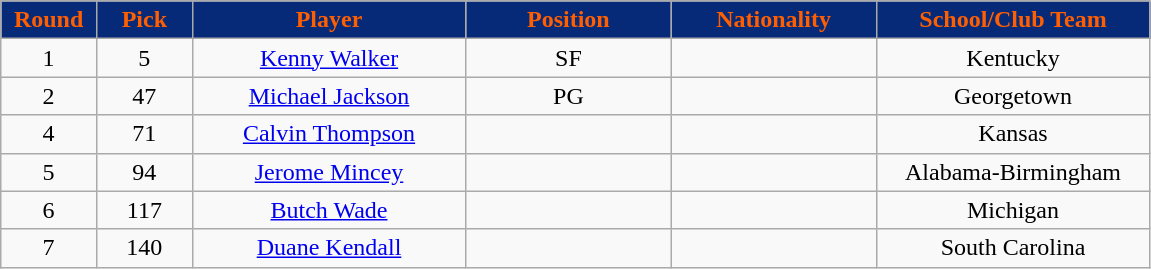<table class="wikitable sortable sortable">
<tr>
<th style="background:#062A78;color:#FF5F00;" width="7%">Round</th>
<th style="background:#062A78;color:#FF5F00;" width="7%">Pick</th>
<th style="background:#062A78;color:#FF5F00;" width="20%">Player</th>
<th style="background:#062A78;color:#FF5F00;" width="15%">Position</th>
<th style="background:#062A78;color:#FF5F00;" width="15%">Nationality</th>
<th style="background:#062A78;color:#FF5F00;" width="20%">School/Club Team</th>
</tr>
<tr style="text-align: center">
<td>1</td>
<td>5</td>
<td><a href='#'>Kenny Walker</a></td>
<td>SF</td>
<td></td>
<td>Kentucky</td>
</tr>
<tr style="text-align: center">
<td>2</td>
<td>47</td>
<td><a href='#'>Michael Jackson</a></td>
<td>PG</td>
<td></td>
<td>Georgetown</td>
</tr>
<tr style="text-align: center">
<td>4</td>
<td>71</td>
<td><a href='#'>Calvin Thompson</a></td>
<td></td>
<td></td>
<td>Kansas</td>
</tr>
<tr style="text-align: center">
<td>5</td>
<td>94</td>
<td><a href='#'>Jerome Mincey</a></td>
<td></td>
<td></td>
<td>Alabama-Birmingham</td>
</tr>
<tr style="text-align: center">
<td>6</td>
<td>117</td>
<td><a href='#'>Butch Wade</a></td>
<td></td>
<td></td>
<td>Michigan</td>
</tr>
<tr style="text-align: center">
<td>7</td>
<td>140</td>
<td><a href='#'>Duane Kendall</a></td>
<td></td>
<td></td>
<td>South Carolina</td>
</tr>
</table>
